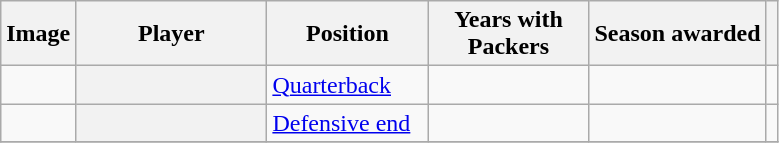<table class="wikitable sortable" style="text-align: center;">
<tr>
<th scope="col" class="unsortable">Image</th>
<th scope="col" width=120px>Player</th>
<th scope="col" width=100px>Position</th>
<th scope="col" width=100px>Years with Packers</th>
<th scope="col">Season awarded</th>
<th scope="col" class="unsortable"></th>
</tr>
<tr>
<td></td>
<th scope="row" style="text-align: left;"></th>
<td style="text-align: left;"><a href='#'>Quarterback</a></td>
<td></td>
<td> </td>
<td></td>
</tr>
<tr>
<td></td>
<th scope="row" style="text-align: left;"></th>
<td style="text-align: left;"><a href='#'>Defensive end</a></td>
<td></td>
<td> </td>
<td></td>
</tr>
<tr>
</tr>
</table>
